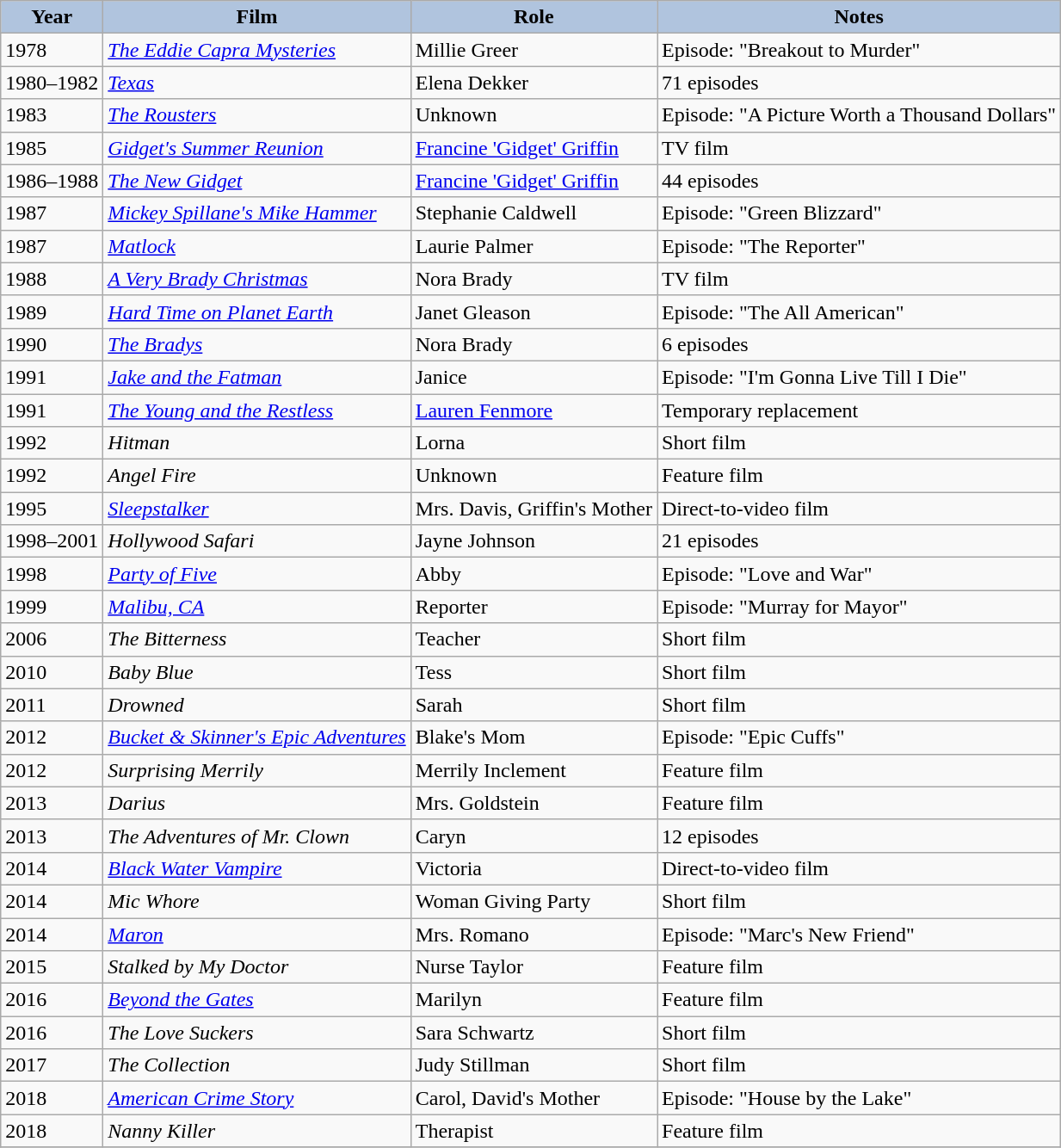<table class="wikitable">
<tr>
<th style="background:#B0C4DE;">Year</th>
<th style="background:#B0C4DE;">Film</th>
<th style="background:#B0C4DE;">Role</th>
<th style="background:#B0C4DE;">Notes</th>
</tr>
<tr>
<td>1978</td>
<td><em><a href='#'>The Eddie Capra Mysteries</a></em></td>
<td>Millie Greer</td>
<td>Episode: "Breakout to Murder"</td>
</tr>
<tr>
<td>1980–1982</td>
<td><em><a href='#'>Texas</a></em></td>
<td>Elena Dekker</td>
<td>71 episodes</td>
</tr>
<tr>
<td>1983</td>
<td><em><a href='#'>The Rousters</a></em></td>
<td>Unknown</td>
<td>Episode: "A Picture Worth a Thousand Dollars"</td>
</tr>
<tr>
<td>1985</td>
<td><em><a href='#'>Gidget's Summer Reunion</a></em></td>
<td><a href='#'>Francine 'Gidget' Griffin</a></td>
<td>TV film</td>
</tr>
<tr>
<td>1986–1988</td>
<td><em><a href='#'>The New Gidget</a></em></td>
<td><a href='#'>Francine 'Gidget' Griffin</a></td>
<td>44 episodes</td>
</tr>
<tr>
<td>1987</td>
<td><em><a href='#'>Mickey Spillane's Mike Hammer</a></em></td>
<td>Stephanie Caldwell</td>
<td>Episode: "Green Blizzard"</td>
</tr>
<tr>
<td>1987</td>
<td><em><a href='#'>Matlock</a></em></td>
<td>Laurie Palmer</td>
<td>Episode: "The Reporter"</td>
</tr>
<tr>
<td>1988</td>
<td><em><a href='#'>A Very Brady Christmas</a></em></td>
<td>Nora Brady</td>
<td>TV film</td>
</tr>
<tr>
<td>1989</td>
<td><em><a href='#'>Hard Time on Planet Earth</a></em></td>
<td>Janet Gleason</td>
<td>Episode: "The All American"</td>
</tr>
<tr>
<td>1990</td>
<td><em><a href='#'>The Bradys</a></em></td>
<td>Nora Brady</td>
<td>6 episodes</td>
</tr>
<tr>
<td>1991</td>
<td><em><a href='#'>Jake and the Fatman</a></em></td>
<td>Janice</td>
<td>Episode: "I'm Gonna Live Till I Die"</td>
</tr>
<tr>
<td>1991</td>
<td><em><a href='#'>The Young and the Restless</a></em></td>
<td><a href='#'>Lauren Fenmore</a></td>
<td>Temporary replacement</td>
</tr>
<tr>
<td>1992</td>
<td><em>Hitman</em></td>
<td>Lorna</td>
<td>Short film</td>
</tr>
<tr>
<td>1992</td>
<td><em>Angel Fire</em></td>
<td>Unknown</td>
<td>Feature film</td>
</tr>
<tr>
<td>1995</td>
<td><em><a href='#'>Sleepstalker</a></em></td>
<td>Mrs. Davis, Griffin's Mother</td>
<td>Direct-to-video film</td>
</tr>
<tr>
<td>1998–2001</td>
<td><em>Hollywood Safari</em></td>
<td>Jayne Johnson</td>
<td>21 episodes</td>
</tr>
<tr>
<td>1998</td>
<td><em><a href='#'>Party of Five</a></em></td>
<td>Abby</td>
<td>Episode: "Love and War"</td>
</tr>
<tr>
<td>1999</td>
<td><em><a href='#'>Malibu, CA</a></em></td>
<td>Reporter</td>
<td>Episode: "Murray for Mayor"</td>
</tr>
<tr>
<td>2006</td>
<td><em>The Bitterness</em></td>
<td>Teacher</td>
<td>Short film</td>
</tr>
<tr>
<td>2010</td>
<td><em>Baby Blue</em></td>
<td>Tess</td>
<td>Short film</td>
</tr>
<tr>
<td>2011</td>
<td><em>Drowned</em></td>
<td>Sarah</td>
<td>Short film</td>
</tr>
<tr>
<td>2012</td>
<td><em><a href='#'>Bucket & Skinner's Epic Adventures</a></em></td>
<td>Blake's Mom</td>
<td>Episode: "Epic Cuffs"</td>
</tr>
<tr>
<td>2012</td>
<td><em>Surprising Merrily</em></td>
<td>Merrily Inclement</td>
<td>Feature film</td>
</tr>
<tr>
<td>2013</td>
<td><em>Darius</em></td>
<td>Mrs. Goldstein</td>
<td>Feature film</td>
</tr>
<tr>
<td>2013</td>
<td><em>The Adventures of Mr. Clown</em></td>
<td>Caryn</td>
<td>12 episodes</td>
</tr>
<tr>
<td>2014</td>
<td><em><a href='#'>Black Water Vampire</a></em></td>
<td>Victoria</td>
<td>Direct-to-video film</td>
</tr>
<tr>
<td>2014</td>
<td><em>Mic Whore</em></td>
<td>Woman Giving Party</td>
<td>Short film</td>
</tr>
<tr>
<td>2014</td>
<td><em><a href='#'>Maron</a></em></td>
<td>Mrs. Romano</td>
<td>Episode: "Marc's New Friend"</td>
</tr>
<tr>
<td>2015</td>
<td><em>Stalked by My Doctor</em></td>
<td>Nurse Taylor</td>
<td>Feature film</td>
</tr>
<tr>
<td>2016</td>
<td><em><a href='#'>Beyond the Gates</a></em></td>
<td>Marilyn</td>
<td>Feature film</td>
</tr>
<tr>
<td>2016</td>
<td><em>The Love Suckers</em></td>
<td>Sara Schwartz</td>
<td>Short film</td>
</tr>
<tr>
<td>2017</td>
<td><em>The Collection</em></td>
<td>Judy Stillman</td>
<td>Short film</td>
</tr>
<tr>
<td>2018</td>
<td><em><a href='#'>American Crime Story</a></em></td>
<td>Carol, David's Mother</td>
<td>Episode: "House by the Lake"</td>
</tr>
<tr>
<td>2018</td>
<td><em>Nanny Killer</em></td>
<td>Therapist</td>
<td>Feature film</td>
</tr>
<tr>
</tr>
</table>
